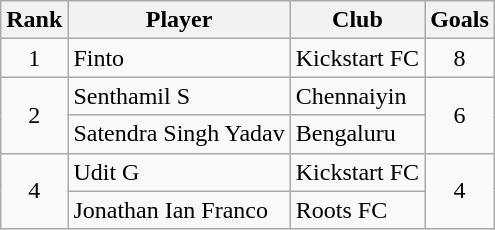<table class="wikitable">
<tr>
<th>Rank</th>
<th>Player</th>
<th>Club</th>
<th>Goals</th>
</tr>
<tr>
<td align="center">1</td>
<td>Finto</td>
<td>Kickstart FC</td>
<td align="center">8</td>
</tr>
<tr>
<td rowspan="2" align="center">2</td>
<td>Senthamil S</td>
<td>Chennaiyin</td>
<td rowspan="2" align="center">6</td>
</tr>
<tr>
<td>Satendra Singh Yadav</td>
<td>Bengaluru</td>
</tr>
<tr>
<td rowspan="2" align="center">4</td>
<td>Udit G</td>
<td>Kickstart FC</td>
<td rowspan="2" align="center">4</td>
</tr>
<tr>
<td>Jonathan Ian Franco</td>
<td>Roots FC</td>
</tr>
</table>
